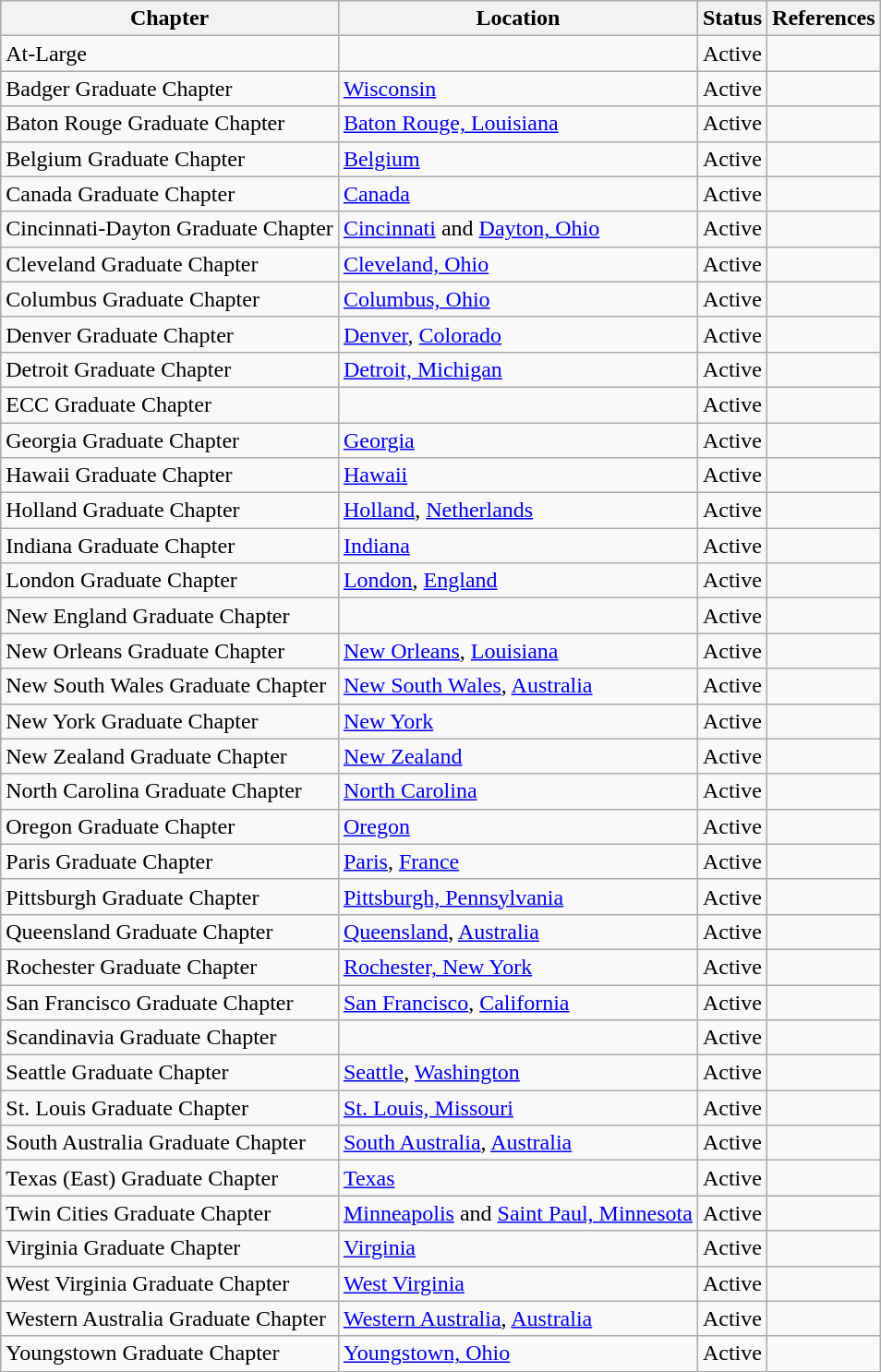<table class="wikitable sortable">
<tr>
<th>Chapter</th>
<th>Location</th>
<th>Status</th>
<th>References</th>
</tr>
<tr>
<td>At-Large</td>
<td></td>
<td>Active</td>
<td></td>
</tr>
<tr>
<td>Badger Graduate Chapter</td>
<td><a href='#'>Wisconsin</a></td>
<td>Active</td>
<td></td>
</tr>
<tr>
<td>Baton Rouge Graduate Chapter</td>
<td><a href='#'>Baton Rouge, Louisiana</a></td>
<td>Active</td>
<td></td>
</tr>
<tr>
<td>Belgium Graduate Chapter</td>
<td><a href='#'>Belgium</a></td>
<td>Active</td>
<td></td>
</tr>
<tr>
<td>Canada Graduate Chapter</td>
<td><a href='#'>Canada</a></td>
<td>Active</td>
<td></td>
</tr>
<tr>
<td>Cincinnati-Dayton Graduate Chapter</td>
<td><a href='#'>Cincinnati</a> and <a href='#'>Dayton, Ohio</a></td>
<td>Active</td>
<td></td>
</tr>
<tr>
<td>Cleveland Graduate Chapter</td>
<td><a href='#'>Cleveland, Ohio</a></td>
<td>Active</td>
<td></td>
</tr>
<tr>
<td>Columbus Graduate Chapter</td>
<td><a href='#'>Columbus, Ohio</a></td>
<td>Active</td>
<td></td>
</tr>
<tr>
<td>Denver Graduate Chapter</td>
<td><a href='#'>Denver</a>, <a href='#'>Colorado</a></td>
<td>Active</td>
<td></td>
</tr>
<tr>
<td>Detroit Graduate Chapter</td>
<td><a href='#'>Detroit, Michigan</a></td>
<td>Active</td>
<td></td>
</tr>
<tr>
<td>ECC Graduate Chapter</td>
<td></td>
<td>Active</td>
<td></td>
</tr>
<tr>
<td>Georgia Graduate Chapter</td>
<td><a href='#'>Georgia</a></td>
<td>Active</td>
<td></td>
</tr>
<tr>
<td>Hawaii Graduate Chapter</td>
<td><a href='#'>Hawaii</a></td>
<td>Active</td>
<td></td>
</tr>
<tr>
<td>Holland Graduate Chapter</td>
<td><a href='#'>Holland</a>, <a href='#'>Netherlands</a></td>
<td>Active</td>
<td></td>
</tr>
<tr>
<td>Indiana Graduate Chapter</td>
<td><a href='#'>Indiana</a></td>
<td>Active</td>
<td></td>
</tr>
<tr>
<td>London Graduate Chapter</td>
<td><a href='#'>London</a>, <a href='#'>England</a></td>
<td>Active</td>
<td></td>
</tr>
<tr>
<td>New England Graduate Chapter</td>
<td></td>
<td>Active</td>
<td></td>
</tr>
<tr>
<td>New Orleans Graduate Chapter</td>
<td><a href='#'>New Orleans</a>, <a href='#'>Louisiana</a></td>
<td>Active</td>
<td></td>
</tr>
<tr>
<td>New South Wales Graduate Chapter</td>
<td><a href='#'>New South Wales</a>, <a href='#'>Australia</a></td>
<td>Active</td>
<td></td>
</tr>
<tr>
<td>New York Graduate Chapter</td>
<td><a href='#'>New York</a></td>
<td>Active</td>
<td></td>
</tr>
<tr>
<td>New Zealand Graduate Chapter</td>
<td><a href='#'>New Zealand</a></td>
<td>Active</td>
<td></td>
</tr>
<tr>
<td>North Carolina Graduate Chapter</td>
<td><a href='#'>North Carolina</a></td>
<td>Active</td>
<td></td>
</tr>
<tr>
<td>Oregon Graduate Chapter</td>
<td><a href='#'>Oregon</a></td>
<td>Active</td>
<td></td>
</tr>
<tr>
<td>Paris Graduate Chapter</td>
<td><a href='#'>Paris</a>, <a href='#'>France</a></td>
<td>Active</td>
<td></td>
</tr>
<tr>
<td>Pittsburgh Graduate Chapter</td>
<td><a href='#'>Pittsburgh, Pennsylvania</a></td>
<td>Active</td>
<td></td>
</tr>
<tr>
<td>Queensland Graduate Chapter</td>
<td><a href='#'>Queensland</a>, <a href='#'>Australia</a></td>
<td>Active</td>
<td></td>
</tr>
<tr>
<td>Rochester Graduate Chapter</td>
<td><a href='#'>Rochester, New York</a></td>
<td>Active</td>
<td></td>
</tr>
<tr>
<td>San Francisco Graduate Chapter</td>
<td><a href='#'>San Francisco</a>, <a href='#'>California</a></td>
<td>Active</td>
<td></td>
</tr>
<tr>
<td>Scandinavia Graduate Chapter</td>
<td></td>
<td>Active</td>
<td></td>
</tr>
<tr>
<td>Seattle Graduate Chapter</td>
<td><a href='#'>Seattle</a>, <a href='#'>Washington</a></td>
<td>Active</td>
<td></td>
</tr>
<tr>
<td>St. Louis Graduate Chapter</td>
<td><a href='#'>St. Louis, Missouri</a></td>
<td>Active</td>
<td></td>
</tr>
<tr>
<td>South Australia Graduate Chapter</td>
<td><a href='#'>South Australia</a>, <a href='#'>Australia</a></td>
<td>Active</td>
<td></td>
</tr>
<tr>
<td>Texas (East) Graduate Chapter</td>
<td><a href='#'>Texas</a></td>
<td>Active</td>
<td></td>
</tr>
<tr>
<td>Twin Cities Graduate Chapter</td>
<td><a href='#'>Minneapolis</a> and <a href='#'>Saint Paul, Minnesota</a></td>
<td>Active</td>
<td></td>
</tr>
<tr>
<td>Virginia Graduate Chapter</td>
<td><a href='#'>Virginia</a></td>
<td>Active</td>
<td></td>
</tr>
<tr>
<td>West Virginia Graduate Chapter</td>
<td><a href='#'>West Virginia</a></td>
<td>Active</td>
<td></td>
</tr>
<tr>
<td>Western Australia Graduate Chapter</td>
<td><a href='#'>Western Australia</a>, <a href='#'>Australia</a></td>
<td>Active</td>
<td></td>
</tr>
<tr>
<td>Youngstown Graduate Chapter</td>
<td><a href='#'>Youngstown, Ohio</a></td>
<td>Active</td>
<td></td>
</tr>
</table>
